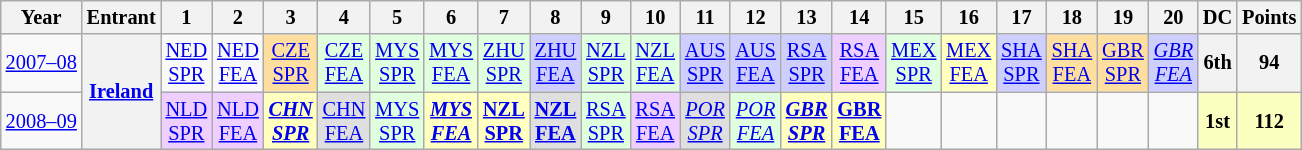<table class="wikitable" style="text-align:center; font-size:85%">
<tr>
<th>Year</th>
<th>Entrant</th>
<th>1</th>
<th>2</th>
<th>3</th>
<th>4</th>
<th>5</th>
<th>6</th>
<th>7</th>
<th>8</th>
<th>9</th>
<th>10</th>
<th>11</th>
<th>12</th>
<th>13</th>
<th>14</th>
<th>15</th>
<th>16</th>
<th>17</th>
<th>18</th>
<th>19</th>
<th>20</th>
<th>DC</th>
<th>Points</th>
</tr>
<tr>
<td nowrap><a href='#'>2007–08</a></td>
<th rowspan=2> <a href='#'>Ireland</a></th>
<td><a href='#'>NED<br>SPR</a></td>
<td><a href='#'>NED<br>FEA</a></td>
<td style="background:#ffdf9f;"><a href='#'>CZE<br>SPR</a><br></td>
<td style="background:#dfffdf;"><a href='#'>CZE<br>FEA</a><br></td>
<td style="background:#dfffdf;"><a href='#'>MYS<br>SPR</a><br></td>
<td style="background:#dfffdf;"><a href='#'>MYS<br>FEA</a><br></td>
<td style="background:#dfffdf;"><a href='#'>ZHU<br>SPR</a><br></td>
<td style="background:#cfcfff;"><a href='#'>ZHU<br>FEA</a><br></td>
<td style="background:#dfffdf;"><a href='#'>NZL<br>SPR</a><br></td>
<td style="background:#dfffdf;"><a href='#'>NZL<br>FEA</a><br></td>
<td style="background:#cfcfff;"><a href='#'>AUS<br>SPR</a><br></td>
<td style="background:#cfcfff;"><a href='#'>AUS<br>FEA</a><br></td>
<td style="background:#cfcfff;"><a href='#'>RSA<br>SPR</a><br></td>
<td style="background:#efcfff;"><a href='#'>RSA<br>FEA</a><br></td>
<td style="background:#dfffdf;"><a href='#'>MEX<br>SPR</a><br></td>
<td style="background:#ffffbf;"><a href='#'>MEX<br>FEA</a><br></td>
<td style="background:#cfcfff;"><a href='#'>SHA<br>SPR</a><br></td>
<td style="background:#ffdf9f;"><a href='#'>SHA<br>FEA</a><br></td>
<td style="background:#ffdf9f;"><a href='#'>GBR<br>SPR</a><br></td>
<td style="background:#cfcfff;"><em><a href='#'>GBR<br>FEA</a></em><br></td>
<th>6th</th>
<th>94</th>
</tr>
<tr>
<td><a href='#'>2008–09</a></td>
<td style="background:#efcfff;"><a href='#'>NLD<br>SPR</a><br></td>
<td style="background:#efcfff;"><a href='#'>NLD<br>FEA</a><br></td>
<td style="background:#ffffbf;"><strong><em><a href='#'>CHN<br>SPR</a></em></strong><br></td>
<td style="background:#dfdfdf;"><a href='#'>CHN<br>FEA</a><br></td>
<td style="background:#dfffdf;"><a href='#'>MYS<br>SPR</a><br></td>
<td style="background:#ffffbf;"><strong><em><a href='#'>MYS<br>FEA</a></em></strong><br></td>
<td style="background:#ffffbf;"><strong><a href='#'>NZL<br>SPR</a></strong><br></td>
<td style="background:#dfdfdf;"><strong><a href='#'>NZL<br>FEA</a></strong><br></td>
<td style="background:#dfffdf;"><a href='#'>RSA<br>SPR</a><br></td>
<td style="background:#efcfff;"><a href='#'>RSA<br>FEA</a><br></td>
<td style="background:#dfdfdf;"><em><a href='#'>POR<br>SPR</a></em><br></td>
<td style="background:#dfffdf;"><em><a href='#'>POR<br>FEA</a></em><br></td>
<td style="background:#ffffbf;"><a href='#'><strong><em>GBR<br>SPR</em></strong></a><br></td>
<td style="background:#ffffbf;"><strong><a href='#'>GBR<br>FEA</a></strong><br></td>
<td></td>
<td></td>
<td></td>
<td></td>
<td></td>
<td></td>
<td style="background:#fbffbf;"><strong>1st</strong></td>
<td style="background:#fbffbf;"><strong>112</strong></td>
</tr>
</table>
